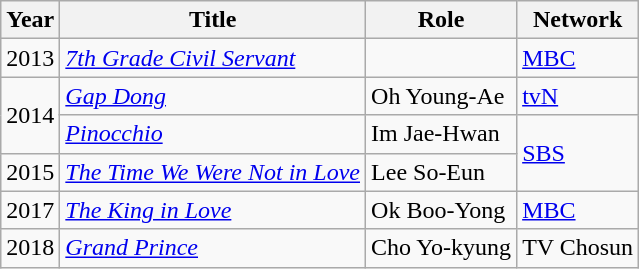<table class="wikitable">
<tr>
<th>Year</th>
<th>Title</th>
<th>Role</th>
<th>Network</th>
</tr>
<tr>
<td>2013</td>
<td><em><a href='#'>7th Grade Civil Servant</a></em></td>
<td></td>
<td><a href='#'>MBC</a></td>
</tr>
<tr>
<td rowspan="2">2014</td>
<td><em><a href='#'>Gap Dong</a></em></td>
<td>Oh Young-Ae</td>
<td><a href='#'>tvN</a></td>
</tr>
<tr>
<td><em><a href='#'>Pinocchio</a></em></td>
<td>Im Jae-Hwan</td>
<td rowspan=2><a href='#'>SBS</a></td>
</tr>
<tr>
<td>2015</td>
<td><em><a href='#'>The Time We Were Not in Love</a></em></td>
<td>Lee So-Eun</td>
</tr>
<tr>
<td>2017</td>
<td><em><a href='#'>The King in Love</a></em></td>
<td>Ok Boo-Yong</td>
<td><a href='#'>MBC</a></td>
</tr>
<tr>
<td>2018</td>
<td><em><a href='#'>Grand Prince</a></em></td>
<td>Cho Yo-kyung</td>
<td>TV Chosun</td>
</tr>
</table>
